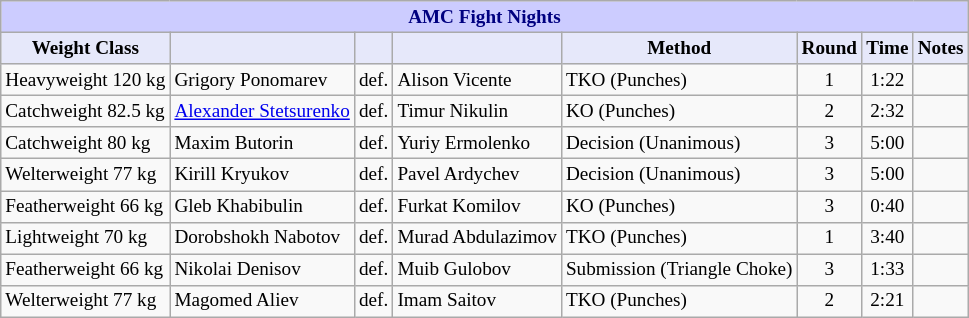<table class="wikitable" style="font-size: 80%;">
<tr>
<th colspan="8" style="background-color: #ccf; color: #000080; text-align: center;">AMC Fight Nights</th>
</tr>
<tr>
<th colspan="1" style="background-color: #E6E8FA; color: #000000; text-align: center;">Weight Class</th>
<th colspan="1" style="background-color: #E6E8FA; color: #000000; text-align: center;"></th>
<th colspan="1" style="background-color: #E6E8FA; color: #000000; text-align: center;"></th>
<th colspan="1" style="background-color: #E6E8FA; color: #000000; text-align: center;"></th>
<th colspan="1" style="background-color: #E6E8FA; color: #000000; text-align: center;">Method</th>
<th colspan="1" style="background-color: #E6E8FA; color: #000000; text-align: center;">Round</th>
<th colspan="1" style="background-color: #E6E8FA; color: #000000; text-align: center;">Time</th>
<th colspan="1" style="background-color: #E6E8FA; color: #000000; text-align: center;">Notes</th>
</tr>
<tr>
<td>Heavyweight 120 kg</td>
<td> Grigory Ponomarev</td>
<td align=center>def.</td>
<td> Alison Vicente</td>
<td>TKO (Punches)</td>
<td align=center>1</td>
<td align=center>1:22</td>
<td></td>
</tr>
<tr>
<td>Catchweight 82.5 kg</td>
<td> <a href='#'>Alexander Stetsurenko</a></td>
<td align=center>def.</td>
<td> Timur Nikulin</td>
<td>KO (Punches)</td>
<td align=center>2</td>
<td align=center>2:32</td>
<td></td>
</tr>
<tr>
<td>Catchweight 80 kg</td>
<td> Maxim Butorin</td>
<td align=center>def.</td>
<td> Yuriy Ermolenko</td>
<td>Decision (Unanimous)</td>
<td align=center>3</td>
<td align=center>5:00</td>
<td></td>
</tr>
<tr>
<td>Welterweight 77 kg</td>
<td> Kirill Kryukov</td>
<td align=center>def.</td>
<td> Pavel Ardychev</td>
<td>Decision (Unanimous)</td>
<td align=center>3</td>
<td align=center>5:00</td>
<td></td>
</tr>
<tr>
<td>Featherweight 66 kg</td>
<td> Gleb Khabibulin</td>
<td align=center>def.</td>
<td> Furkat Komilov</td>
<td>KO (Punches)</td>
<td align=center>3</td>
<td align=center>0:40</td>
<td></td>
</tr>
<tr>
<td>Lightweight 70 kg</td>
<td> Dorobshokh Nabotov</td>
<td align=center>def.</td>
<td> Murad Abdulazimov</td>
<td>TKO (Punches)</td>
<td align=center>1</td>
<td align=center>3:40</td>
<td></td>
</tr>
<tr>
<td>Featherweight 66 kg</td>
<td> Nikolai Denisov</td>
<td align=center>def.</td>
<td> Muib Gulobov</td>
<td>Submission (Triangle Choke)</td>
<td align=center>3</td>
<td align=center>1:33</td>
<td></td>
</tr>
<tr>
<td>Welterweight 77 kg</td>
<td> Magomed Aliev</td>
<td align=center>def.</td>
<td> Imam Saitov</td>
<td>TKO (Punches)</td>
<td align=center>2</td>
<td align=center>2:21</td>
<td></td>
</tr>
</table>
